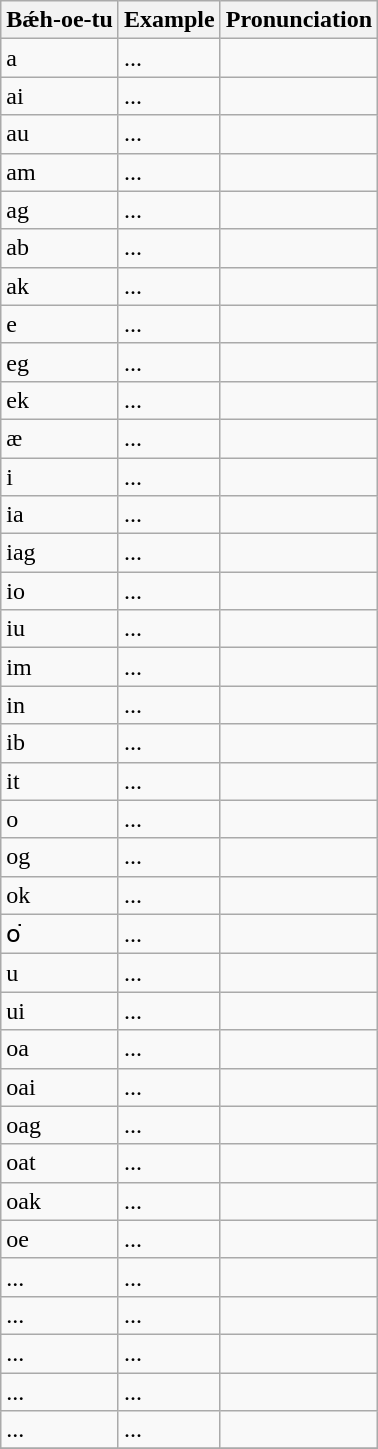<table class="wikitable">
<tr>
<th>Bǽh-oe-tu</th>
<th>Example</th>
<th>Pronunciation</th>
</tr>
<tr>
<td>a</td>
<td>...</td>
<td></td>
</tr>
<tr>
<td>ai</td>
<td>...</td>
<td></td>
</tr>
<tr>
<td>au</td>
<td>...</td>
<td></td>
</tr>
<tr>
<td>am</td>
<td>...</td>
<td></td>
</tr>
<tr>
<td>ag</td>
<td>...</td>
<td></td>
</tr>
<tr>
<td>ab</td>
<td>...</td>
<td></td>
</tr>
<tr>
<td>ak</td>
<td>...</td>
<td></td>
</tr>
<tr>
<td>e</td>
<td>...</td>
<td></td>
</tr>
<tr>
<td>eg</td>
<td>...</td>
<td></td>
</tr>
<tr>
<td>ek</td>
<td>...</td>
<td></td>
</tr>
<tr>
<td>æ</td>
<td>...</td>
<td></td>
</tr>
<tr>
<td>i</td>
<td>...</td>
<td></td>
</tr>
<tr>
<td>ia</td>
<td>...</td>
<td></td>
</tr>
<tr>
<td>iag</td>
<td>...</td>
<td></td>
</tr>
<tr>
<td>io</td>
<td>...</td>
<td></td>
</tr>
<tr>
<td>iu</td>
<td>...</td>
<td></td>
</tr>
<tr>
<td>im</td>
<td>...</td>
<td></td>
</tr>
<tr>
<td>in</td>
<td>...</td>
<td></td>
</tr>
<tr>
<td>ib</td>
<td>...</td>
<td></td>
</tr>
<tr>
<td>it</td>
<td>...</td>
<td></td>
</tr>
<tr>
<td>o</td>
<td>...</td>
<td></td>
</tr>
<tr>
<td>og</td>
<td>...</td>
<td></td>
</tr>
<tr>
<td>ok</td>
<td>...</td>
<td></td>
</tr>
<tr>
<td>o͘</td>
<td>...</td>
<td></td>
</tr>
<tr>
<td>u</td>
<td>...</td>
<td></td>
</tr>
<tr>
<td>ui</td>
<td>...</td>
<td></td>
</tr>
<tr>
<td>oa</td>
<td>...</td>
<td></td>
</tr>
<tr>
<td>oai</td>
<td>...</td>
<td></td>
</tr>
<tr>
<td>oag</td>
<td>...</td>
<td></td>
</tr>
<tr>
<td>oat</td>
<td>...</td>
<td></td>
</tr>
<tr>
<td>oak</td>
<td>...</td>
<td></td>
</tr>
<tr>
<td>oe</td>
<td>...</td>
<td></td>
</tr>
<tr>
<td>...</td>
<td>...</td>
<td></td>
</tr>
<tr>
<td>...</td>
<td>...</td>
<td></td>
</tr>
<tr>
<td>...</td>
<td>...</td>
<td></td>
</tr>
<tr>
<td>...</td>
<td>...</td>
<td></td>
</tr>
<tr>
<td>...</td>
<td>...</td>
<td></td>
</tr>
<tr>
</tr>
</table>
